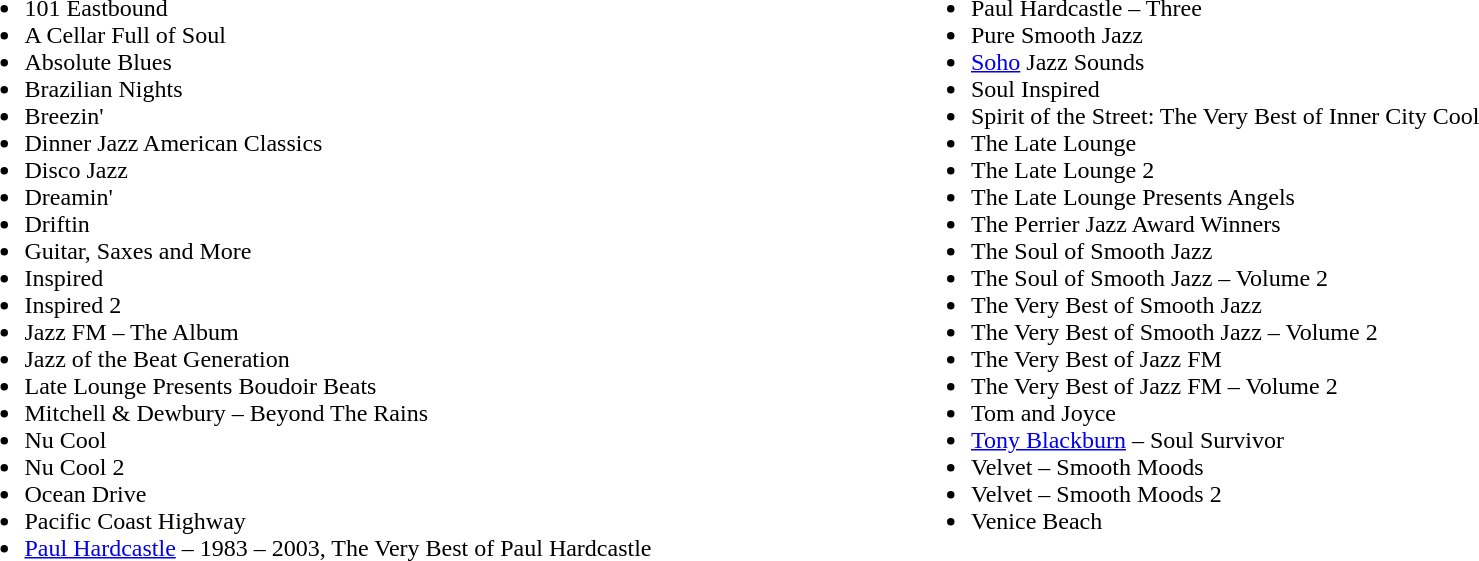<table border="0"  style="width:100%; vertical-align:top;">
<tr>
<td style="vertical-align:top; text-align:left; width:50%;"><br><ul><li>101 Eastbound</li><li>A Cellar Full of Soul</li><li>Absolute Blues</li><li>Brazilian Nights</li><li>Breezin'</li><li>Dinner Jazz American Classics</li><li>Disco Jazz</li><li>Dreamin'</li><li>Driftin</li><li>Guitar, Saxes and More</li><li>Inspired</li><li>Inspired 2</li><li>Jazz FM – The Album</li><li>Jazz of the Beat Generation</li><li>Late Lounge Presents Boudoir Beats</li><li>Mitchell & Dewbury – Beyond The Rains</li><li>Nu Cool</li><li>Nu Cool 2</li><li>Ocean Drive</li><li>Pacific Coast Highway</li><li><a href='#'>Paul Hardcastle</a> – 1983 – 2003, The Very Best of Paul Hardcastle</li></ul></td>
<td style="vertical-align:top; text-align:left; width:50%;"><br><ul><li>Paul Hardcastle – Three</li><li>Pure Smooth Jazz</li><li><a href='#'>Soho</a> Jazz Sounds</li><li>Soul Inspired</li><li>Spirit of the Street: The Very Best of Inner City Cool</li><li>The Late Lounge</li><li>The Late Lounge 2</li><li>The Late Lounge Presents Angels</li><li>The Perrier Jazz Award Winners</li><li>The Soul of Smooth Jazz</li><li>The Soul of Smooth Jazz – Volume 2</li><li>The Very Best of Smooth Jazz</li><li>The Very Best of Smooth Jazz – Volume 2</li><li>The Very Best of Jazz FM</li><li>The Very Best of Jazz FM – Volume 2</li><li>Tom and Joyce</li><li><a href='#'>Tony Blackburn</a> – Soul Survivor</li><li>Velvet – Smooth Moods</li><li>Velvet – Smooth Moods 2</li><li>Venice Beach</li></ul></td>
</tr>
</table>
